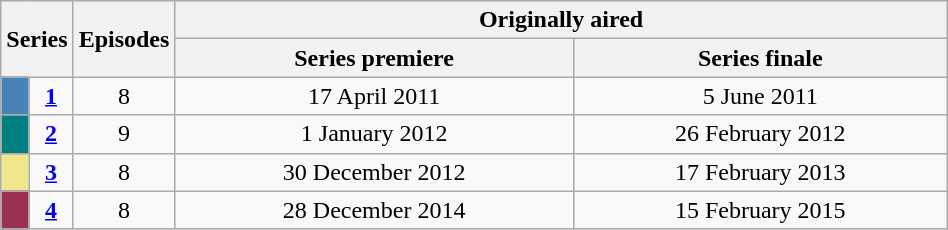<table class="wikitable"  style="width: 50%; text-align:center;">
<tr>
<th colspan="2" rowspan="2" width=5%>Series</th>
<th rowspan="2" width=5%>Episodes</th>
<th colspan="2">Originally aired</th>
</tr>
<tr>
<th>Series premiere</th>
<th>Series finale</th>
</tr>
<tr>
<td style="width:5px; background:#4883B8;"></td>
<td><strong><a href='#'>1</a></strong></td>
<td>8</td>
<td>17 April 2011</td>
<td>5 June 2011</td>
</tr>
<tr>
<td style="width:5px; background:#008080;"></td>
<td><strong><a href='#'>2</a></strong></td>
<td>9</td>
<td>1 January 2012</td>
<td>26 February 2012</td>
</tr>
<tr>
<td style="width:5px; background:#F0E68C;"></td>
<td><strong><a href='#'>3</a></strong></td>
<td>8</td>
<td>30 December 2012</td>
<td>17 February 2013</td>
</tr>
<tr>
<td style="width:5px; background:#99324F;"></td>
<td><strong><a href='#'>4</a></strong></td>
<td>8</td>
<td>28 December 2014</td>
<td>15 February 2015</td>
</tr>
</table>
